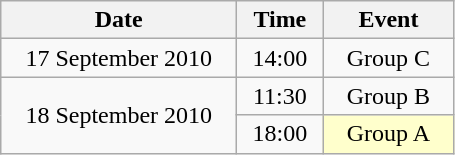<table class = "wikitable" style="text-align:center;">
<tr>
<th width=150>Date</th>
<th width=50>Time</th>
<th width=80>Event</th>
</tr>
<tr>
<td>17 September 2010</td>
<td>14:00</td>
<td>Group C</td>
</tr>
<tr>
<td rowspan=2>18 September 2010</td>
<td>11:30</td>
<td>Group B</td>
</tr>
<tr>
<td>18:00</td>
<td bgcolor=ffffcc>Group A</td>
</tr>
</table>
